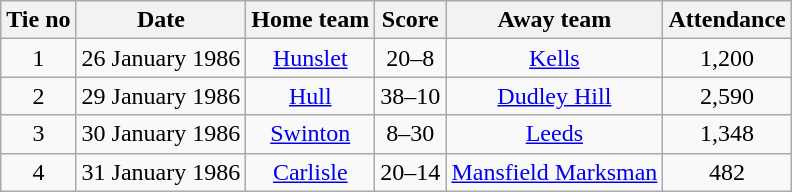<table class="wikitable" style="text-align:center">
<tr>
<th>Tie no</th>
<th>Date</th>
<th>Home team</th>
<th>Score</th>
<th>Away team</th>
<th>Attendance</th>
</tr>
<tr>
<td>1</td>
<td>26 January 1986</td>
<td><a href='#'>Hunslet</a></td>
<td>20–8</td>
<td><a href='#'>Kells</a></td>
<td>1,200</td>
</tr>
<tr>
<td>2</td>
<td>29 January 1986</td>
<td><a href='#'>Hull</a></td>
<td>38–10</td>
<td><a href='#'>Dudley Hill</a></td>
<td>2,590</td>
</tr>
<tr>
<td>3</td>
<td>30 January 1986</td>
<td><a href='#'>Swinton</a></td>
<td>8–30</td>
<td><a href='#'>Leeds</a></td>
<td>1,348</td>
</tr>
<tr>
<td>4</td>
<td>31 January 1986</td>
<td><a href='#'>Carlisle</a></td>
<td>20–14</td>
<td><a href='#'>Mansfield Marksman</a></td>
<td>482</td>
</tr>
</table>
